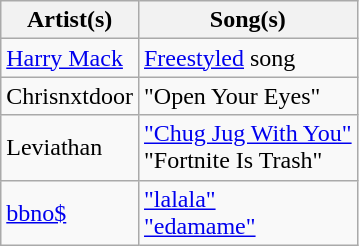<table class="wikitable">
<tr>
<th>Artist(s)</th>
<th>Song(s)</th>
</tr>
<tr>
<td><a href='#'>Harry Mack</a></td>
<td><a href='#'>Freestyled</a> song</td>
</tr>
<tr>
<td>Chrisnxtdoor</td>
<td>"Open Your Eyes"</td>
</tr>
<tr>
<td>Leviathan</td>
<td><a href='#'>"Chug Jug With You"</a><br>"Fortnite Is Trash"</td>
</tr>
<tr>
<td><a href='#'>bbno$</a><strong></strong></td>
<td><a href='#'>"lalala"</a><br><a href='#'>"edamame"</a></td>
</tr>
</table>
